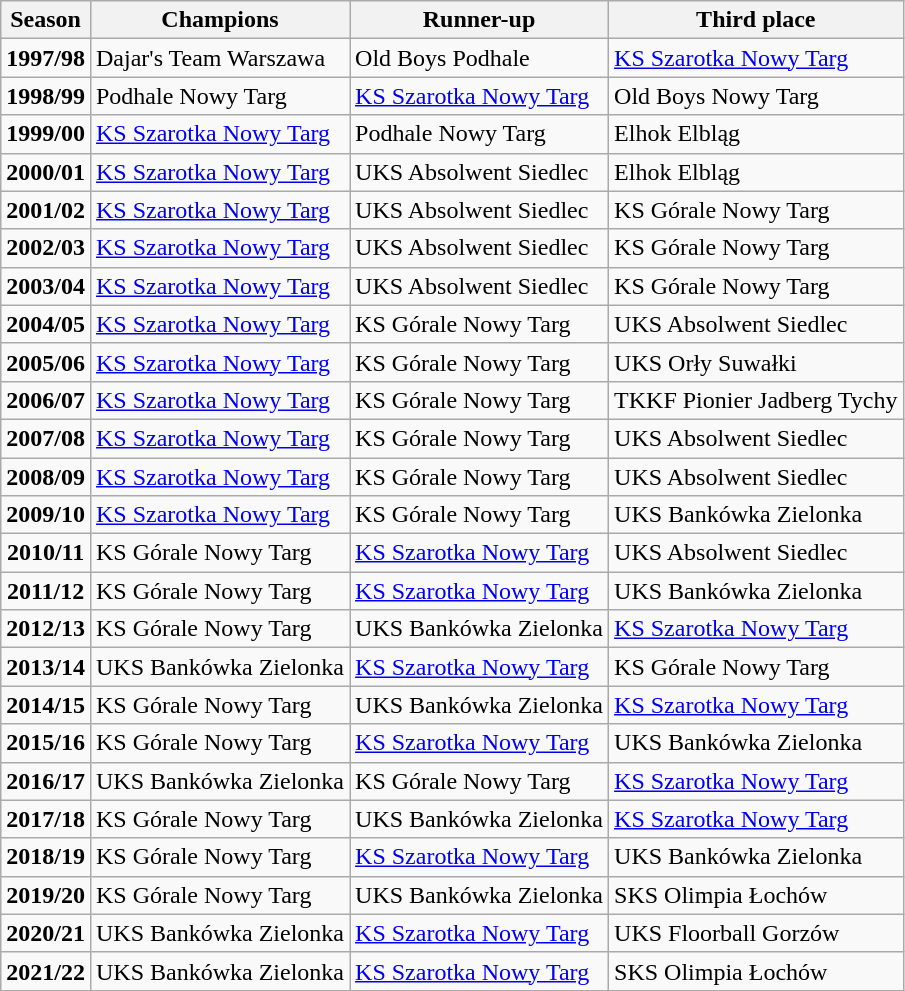<table - class="wikitable">
<tr>
<th>Season</th>
<th>Champions</th>
<th>Runner-up</th>
<th>Third place</th>
</tr>
<tr>
<td align="center"><strong>1997/98</strong></td>
<td>Dajar's Team Warszawa</td>
<td>Old Boys Podhale</td>
<td><a href='#'>KS Szarotka Nowy Targ</a></td>
</tr>
<tr>
<td align="center"><strong>1998/99</strong></td>
<td>Podhale Nowy Targ</td>
<td><a href='#'>KS Szarotka Nowy Targ</a></td>
<td>Old Boys Nowy Targ</td>
</tr>
<tr>
<td align="center"><strong>1999/00</strong></td>
<td><a href='#'>KS Szarotka Nowy Targ</a></td>
<td>Podhale Nowy Targ</td>
<td>Elhok Elbląg</td>
</tr>
<tr>
<td align="center"><strong>2000/01</strong></td>
<td><a href='#'>KS Szarotka Nowy Targ</a></td>
<td>UKS Absolwent Siedlec</td>
<td>Elhok Elbląg</td>
</tr>
<tr>
<td align="center"><strong>2001/02</strong></td>
<td><a href='#'>KS Szarotka Nowy Targ</a></td>
<td>UKS Absolwent Siedlec</td>
<td>KS Górale Nowy Targ</td>
</tr>
<tr>
<td align="center"><strong>2002/03</strong></td>
<td><a href='#'>KS Szarotka Nowy Targ</a></td>
<td>UKS Absolwent Siedlec</td>
<td>KS Górale Nowy Targ</td>
</tr>
<tr>
<td align="center"><strong>2003/04</strong></td>
<td><a href='#'>KS Szarotka Nowy Targ</a></td>
<td>UKS Absolwent Siedlec</td>
<td>KS Górale Nowy Targ</td>
</tr>
<tr>
<td align="center"><strong>2004/05</strong></td>
<td><a href='#'>KS Szarotka Nowy Targ</a></td>
<td>KS Górale Nowy Targ</td>
<td>UKS Absolwent Siedlec</td>
</tr>
<tr>
<td align="center"><strong>2005/06</strong></td>
<td><a href='#'>KS Szarotka Nowy Targ</a></td>
<td>KS Górale Nowy Targ</td>
<td>UKS Orły Suwałki</td>
</tr>
<tr>
<td align="center"><strong>2006/07</strong></td>
<td><a href='#'>KS Szarotka Nowy Targ</a></td>
<td>KS Górale Nowy Targ</td>
<td>TKKF Pionier Jadberg Tychy</td>
</tr>
<tr>
<td align="center"><strong>2007/08</strong></td>
<td><a href='#'>KS Szarotka Nowy Targ</a></td>
<td>KS Górale Nowy Targ</td>
<td>UKS Absolwent Siedlec</td>
</tr>
<tr>
<td align="center"><strong>2008/09</strong></td>
<td><a href='#'>KS Szarotka Nowy Targ</a></td>
<td>KS Górale Nowy Targ</td>
<td>UKS Absolwent Siedlec</td>
</tr>
<tr>
<td align="center"><strong>2009/10</strong></td>
<td><a href='#'>KS Szarotka Nowy Targ</a></td>
<td>KS Górale Nowy Targ</td>
<td>UKS Bankówka Zielonka</td>
</tr>
<tr>
<td align="center"><strong>2010/11</strong></td>
<td>KS Górale Nowy Targ</td>
<td><a href='#'>KS Szarotka Nowy Targ</a></td>
<td>UKS Absolwent Siedlec</td>
</tr>
<tr>
<td align="center"><strong>2011/12</strong></td>
<td>KS Górale Nowy Targ</td>
<td><a href='#'>KS Szarotka Nowy Targ</a></td>
<td>UKS Bankówka Zielonka</td>
</tr>
<tr>
<td align="center"><strong>2012/13</strong></td>
<td>KS Górale Nowy Targ</td>
<td>UKS Bankówka Zielonka</td>
<td><a href='#'>KS Szarotka Nowy Targ</a></td>
</tr>
<tr>
<td align="center"><strong>2013/14</strong></td>
<td>UKS Bankówka Zielonka</td>
<td><a href='#'>KS Szarotka Nowy Targ</a></td>
<td>KS Górale Nowy Targ</td>
</tr>
<tr>
<td align="center"><strong>2014/15</strong></td>
<td>KS Górale Nowy Targ</td>
<td>UKS Bankówka Zielonka</td>
<td><a href='#'>KS Szarotka Nowy Targ</a></td>
</tr>
<tr>
<td align="center"><strong>2015/16</strong></td>
<td>KS Górale Nowy Targ</td>
<td><a href='#'>KS Szarotka Nowy Targ</a></td>
<td>UKS Bankówka Zielonka</td>
</tr>
<tr>
<td align="center"><strong>2016/17</strong></td>
<td>UKS Bankówka Zielonka</td>
<td>KS Górale Nowy Targ</td>
<td><a href='#'>KS Szarotka Nowy Targ</a></td>
</tr>
<tr>
<td align="center"><strong>2017/18</strong></td>
<td>KS Górale Nowy Targ</td>
<td>UKS Bankówka Zielonka</td>
<td><a href='#'>KS Szarotka Nowy Targ</a></td>
</tr>
<tr>
<td align="center"><strong>2018/19</strong></td>
<td>KS Górale Nowy Targ</td>
<td><a href='#'>KS Szarotka Nowy Targ</a></td>
<td>UKS Bankówka Zielonka</td>
</tr>
<tr>
<td align="center"><strong>2019/20</strong></td>
<td>KS Górale Nowy Targ</td>
<td>UKS Bankówka Zielonka</td>
<td>SKS Olimpia Łochów</td>
</tr>
<tr>
<td align="center"><strong>2020/21</strong></td>
<td>UKS Bankówka Zielonka</td>
<td><a href='#'>KS Szarotka Nowy Targ</a></td>
<td>UKS Floorball Gorzów</td>
</tr>
<tr>
<td align="center"><strong>2021/22</strong></td>
<td>UKS Bankówka Zielonka</td>
<td><a href='#'>KS Szarotka Nowy Targ</a></td>
<td>SKS Olimpia Łochów</td>
</tr>
</table>
